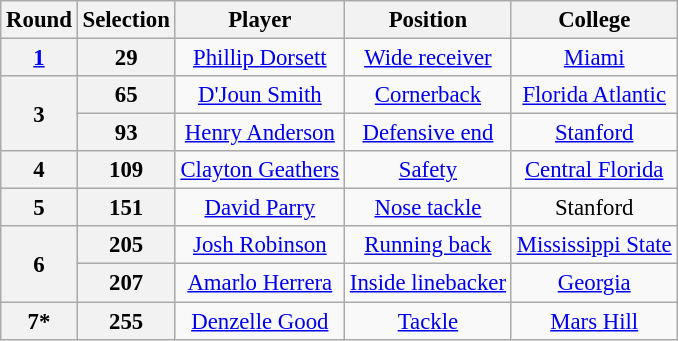<table class="wikitable" style="font-size: 95%; text-align: center;">
<tr>
<th>Round</th>
<th>Selection</th>
<th>Player</th>
<th>Position</th>
<th>College</th>
</tr>
<tr>
<th><a href='#'>1</a></th>
<th>29</th>
<td><a href='#'>Phillip Dorsett</a></td>
<td><a href='#'>Wide receiver</a></td>
<td><a href='#'>Miami</a></td>
</tr>
<tr>
<th rowspan=2>3</th>
<th>65</th>
<td><a href='#'>D'Joun Smith</a></td>
<td><a href='#'>Cornerback</a></td>
<td><a href='#'>Florida Atlantic</a></td>
</tr>
<tr>
<th>93</th>
<td><a href='#'>Henry Anderson</a></td>
<td><a href='#'>Defensive end</a></td>
<td><a href='#'>Stanford</a></td>
</tr>
<tr>
<th>4</th>
<th>109</th>
<td><a href='#'>Clayton Geathers</a></td>
<td><a href='#'>Safety</a></td>
<td><a href='#'>Central Florida</a></td>
</tr>
<tr>
<th>5</th>
<th>151</th>
<td><a href='#'>David Parry</a></td>
<td><a href='#'>Nose tackle</a></td>
<td>Stanford</td>
</tr>
<tr>
<th rowspan=2>6</th>
<th>205</th>
<td><a href='#'>Josh Robinson</a></td>
<td><a href='#'>Running back</a></td>
<td><a href='#'>Mississippi State</a></td>
</tr>
<tr>
<th>207</th>
<td><a href='#'>Amarlo Herrera</a></td>
<td><a href='#'>Inside linebacker</a></td>
<td><a href='#'>Georgia</a></td>
</tr>
<tr>
<th>7*</th>
<th>255</th>
<td><a href='#'>Denzelle Good</a></td>
<td><a href='#'>Tackle</a></td>
<td><a href='#'>Mars Hill</a></td>
</tr>
</table>
